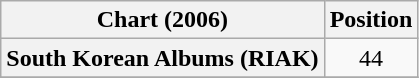<table class="wikitable plainrowheaders">
<tr>
<th>Chart (2006)</th>
<th>Position</th>
</tr>
<tr>
<th scope="row">South Korean Albums (RIAK)</th>
<td style="text-align:center;">44</td>
</tr>
<tr>
</tr>
</table>
